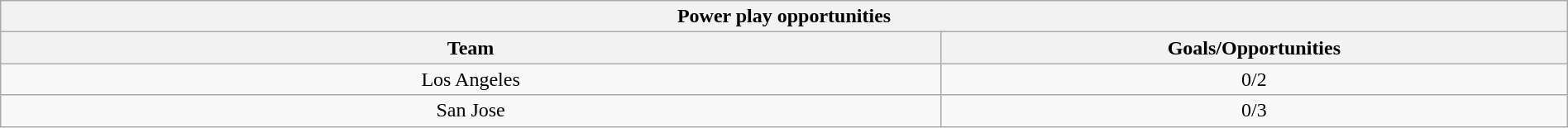<table class="wikitable" style="width:100%;text-align: center;">
<tr>
<th colspan=2>Power play opportunities</th>
</tr>
<tr>
<th style="width:60%;">Team</th>
<th style="width:40%;">Goals/Opportunities</th>
</tr>
<tr>
<td>Los Angeles</td>
<td>0/2</td>
</tr>
<tr>
<td>San Jose</td>
<td>0/3</td>
</tr>
</table>
